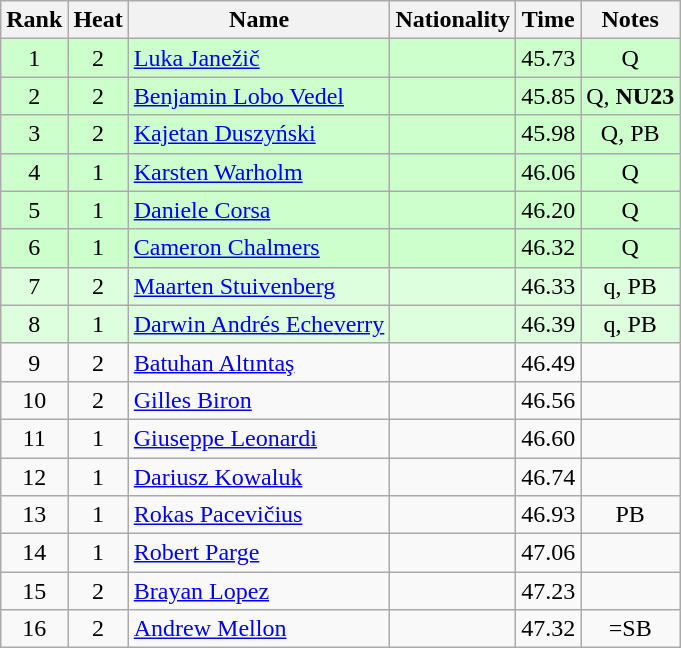<table class="wikitable sortable" style="text-align:center">
<tr>
<th>Rank</th>
<th>Heat</th>
<th>Name</th>
<th>Nationality</th>
<th>Time</th>
<th>Notes</th>
</tr>
<tr bgcolor=ccffcc>
<td>1</td>
<td>2</td>
<td align=left><a href='#'>Luka Janežič</a></td>
<td align=left></td>
<td>45.73</td>
<td>Q</td>
</tr>
<tr bgcolor=ccffcc>
<td>2</td>
<td>2</td>
<td align=left><a href='#'>Benjamin Lobo Vedel</a></td>
<td align=left></td>
<td>45.85</td>
<td>Q, <strong>NU23</strong></td>
</tr>
<tr bgcolor=ccffcc>
<td>3</td>
<td>2</td>
<td align=left><a href='#'>Kajetan Duszyński</a></td>
<td align=left></td>
<td>45.98</td>
<td>Q, PB</td>
</tr>
<tr bgcolor=ccffcc>
<td>4</td>
<td>1</td>
<td align=left><a href='#'>Karsten Warholm</a></td>
<td align=left></td>
<td>46.06</td>
<td>Q</td>
</tr>
<tr bgcolor=ccffcc>
<td>5</td>
<td>1</td>
<td align=left><a href='#'>Daniele Corsa</a></td>
<td align=left></td>
<td>46.20</td>
<td>Q</td>
</tr>
<tr bgcolor=ccffcc>
<td>6</td>
<td>1</td>
<td align=left><a href='#'>Cameron Chalmers</a></td>
<td align=left></td>
<td>46.32</td>
<td>Q</td>
</tr>
<tr bgcolor=ddffdd>
<td>7</td>
<td>2</td>
<td align=left><a href='#'>Maarten Stuivenberg</a></td>
<td align=left></td>
<td>46.33</td>
<td>q, PB</td>
</tr>
<tr bgcolor=ddffdd>
<td>8</td>
<td>1</td>
<td align=left><a href='#'>Darwin Andrés Echeverry</a></td>
<td align=left></td>
<td>46.39</td>
<td>q, PB</td>
</tr>
<tr>
<td>9</td>
<td>2</td>
<td align=left><a href='#'>Batuhan Altıntaş</a></td>
<td align=left></td>
<td>46.49</td>
<td></td>
</tr>
<tr>
<td>10</td>
<td>2</td>
<td align=left><a href='#'>Gilles Biron</a></td>
<td align=left></td>
<td>46.56</td>
<td></td>
</tr>
<tr>
<td>11</td>
<td>1</td>
<td align=left><a href='#'>Giuseppe Leonardi</a></td>
<td align=left></td>
<td>46.60</td>
<td></td>
</tr>
<tr>
<td>12</td>
<td>1</td>
<td align=left><a href='#'>Dariusz Kowaluk</a></td>
<td align=left></td>
<td>46.74</td>
<td></td>
</tr>
<tr>
<td>13</td>
<td>1</td>
<td align=left><a href='#'>Rokas Pacevičius</a></td>
<td align=left></td>
<td>46.93</td>
<td>PB</td>
</tr>
<tr>
<td>14</td>
<td>1</td>
<td align=left><a href='#'>Robert Parge</a></td>
<td align=left></td>
<td>47.06</td>
<td></td>
</tr>
<tr>
<td>15</td>
<td>2</td>
<td align=left><a href='#'>Brayan Lopez</a></td>
<td align=left></td>
<td>47.23</td>
<td></td>
</tr>
<tr>
<td>16</td>
<td>2</td>
<td align=left><a href='#'>Andrew Mellon</a></td>
<td align=left></td>
<td>47.32</td>
<td>=SB</td>
</tr>
</table>
